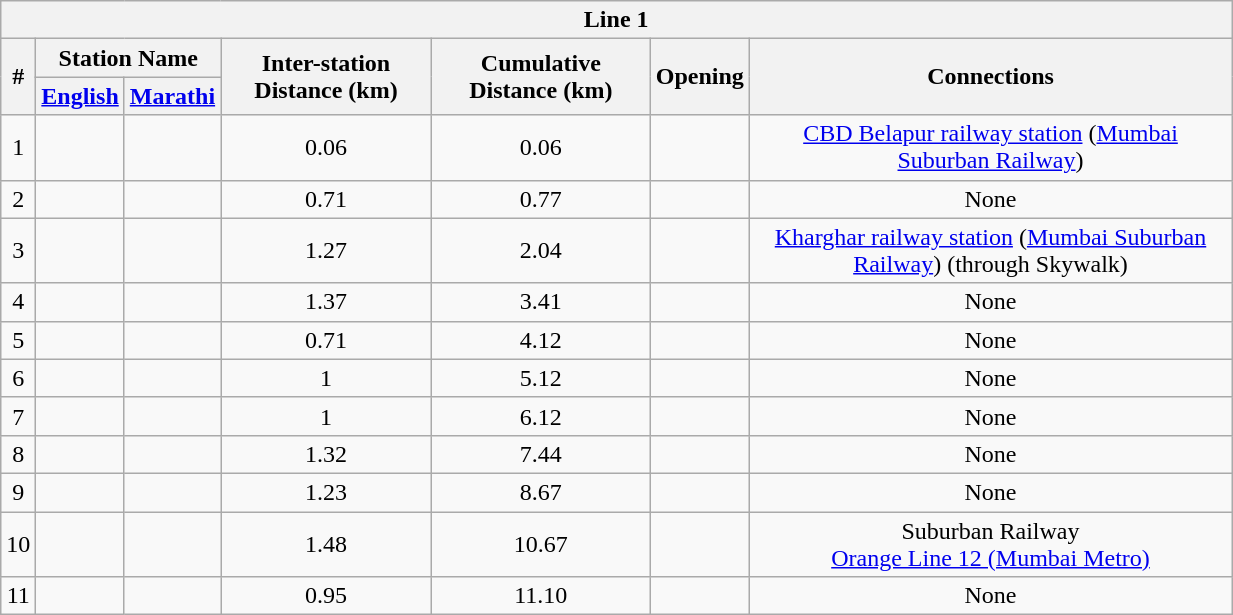<table class="wikitable"  style="text-align:center; width:65%;">
<tr>
<th style="text-align:center;" colspan="8"><strong>Line 1</strong></th>
</tr>
<tr>
<th rowspan="2">#</th>
<th colspan="2">Station Name</th>
<th rowspan="2">Inter-station Distance (km)</th>
<th rowspan="2">Cumulative Distance (km)</th>
<th rowspan="2">Opening</th>
<th rowspan="2">Connections</th>
</tr>
<tr>
<th><a href='#'>English</a></th>
<th><a href='#'>Marathi</a></th>
</tr>
<tr>
<td>1</td>
<td style="text-align:center;"></td>
<td></td>
<td>0.06</td>
<td>0.06</td>
<td></td>
<td><a href='#'>CBD Belapur railway station</a> (<a href='#'>Mumbai Suburban Railway</a>)</td>
</tr>
<tr>
<td>2</td>
<td style="text-align:center;"></td>
<td></td>
<td>0.71</td>
<td>0.77</td>
<td></td>
<td>None</td>
</tr>
<tr>
<td>3</td>
<td style="text-align:center;"></td>
<td></td>
<td>1.27</td>
<td>2.04</td>
<td></td>
<td><a href='#'>Kharghar railway station</a> (<a href='#'>Mumbai Suburban Railway</a>) (through Skywalk)</td>
</tr>
<tr>
<td>4</td>
<td style="text-align:center;"></td>
<td></td>
<td>1.37</td>
<td>3.41</td>
<td></td>
<td>None</td>
</tr>
<tr>
<td>5</td>
<td style="text-align:center;"></td>
<td></td>
<td>0.71</td>
<td>4.12</td>
<td></td>
<td>None</td>
</tr>
<tr>
<td>6</td>
<td style="text-align:center;"></td>
<td></td>
<td>1</td>
<td>5.12</td>
<td></td>
<td>None</td>
</tr>
<tr>
<td>7</td>
<td style="text-align:center;"></td>
<td></td>
<td>1</td>
<td>6.12</td>
<td></td>
<td>None</td>
</tr>
<tr>
<td>8</td>
<td style="text-align:center;"></td>
<td></td>
<td>1.32</td>
<td>7.44</td>
<td></td>
<td>None</td>
</tr>
<tr>
<td>9</td>
<td style="text-align:center;"></td>
<td></td>
<td>1.23</td>
<td>8.67</td>
<td></td>
<td>None</td>
</tr>
<tr>
<td>10</td>
<td style="text-align:center;"></td>
<td></td>
<td>1.48</td>
<td>10.67</td>
<td></td>
<td>Suburban Railway<br><a href='#'>Orange Line 12 (Mumbai Metro)</a></td>
</tr>
<tr>
<td>11</td>
<td style="text-align:center;"></td>
<td></td>
<td>0.95</td>
<td>11.10</td>
<td></td>
<td>None</td>
</tr>
</table>
